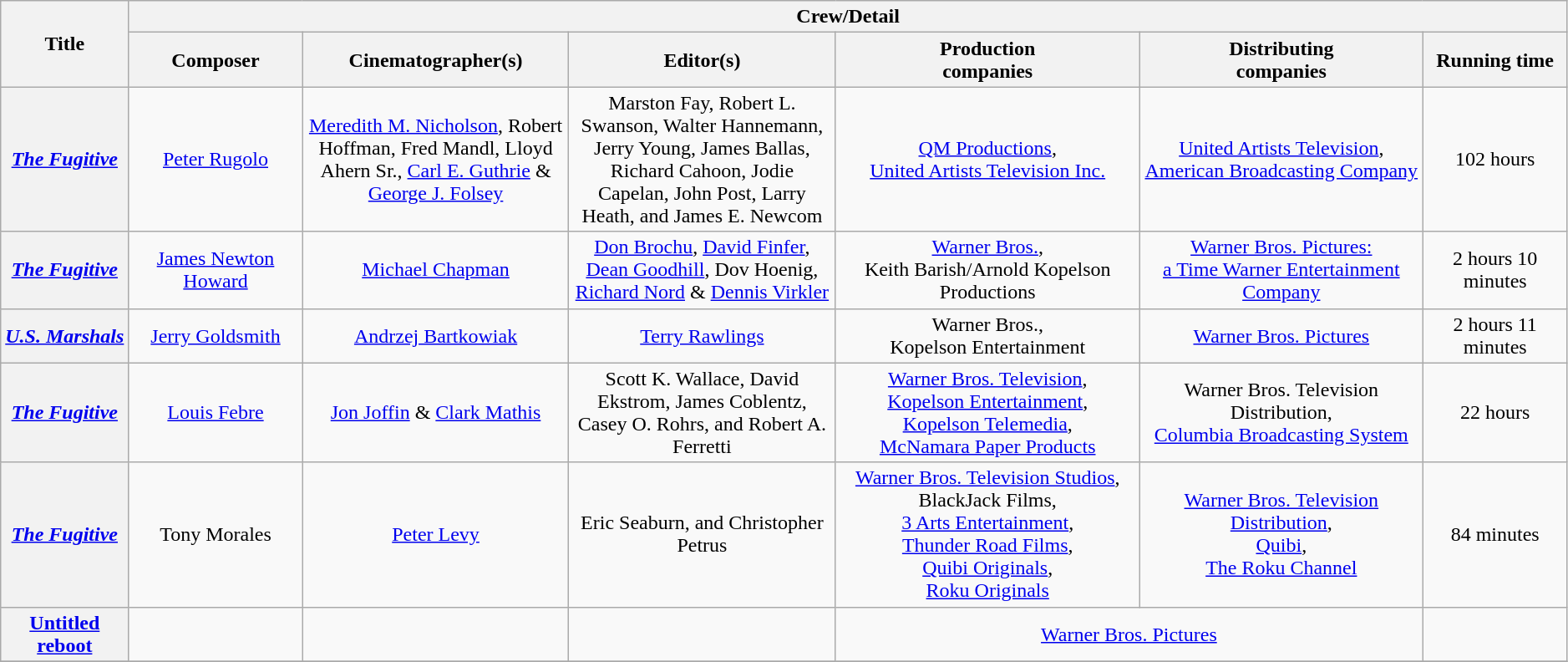<table class="wikitable" style="text-align:center; width:99%;">
<tr>
<th rowspan="2">Title</th>
<th colspan="7">Crew/Detail</th>
</tr>
<tr>
<th style="text-align:center;">Composer</th>
<th style="text-align:center; width:17%;">Cinematographer(s)</th>
<th style="text-align:center; width:17%;">Editor(s)</th>
<th style="text-align:center;">Production <br>companies</th>
<th style="text-align:center;">Distributing <br>companies</th>
<th style="text-align:center;">Running time</th>
</tr>
<tr>
<th><em><a href='#'>The Fugitive</a></em><br></th>
<td><a href='#'>Peter Rugolo</a></td>
<td><a href='#'>Meredith M. Nicholson</a>, Robert Hoffman, Fred Mandl, Lloyd Ahern Sr., <a href='#'>Carl E. Guthrie</a> & <a href='#'>George J. Folsey</a></td>
<td>Marston Fay, Robert L. Swanson, Walter Hannemann, Jerry Young, James Ballas, Richard Cahoon, Jodie Capelan, John Post, Larry Heath, and James E. Newcom</td>
<td><a href='#'>QM Productions</a>, <br><a href='#'>United Artists Television Inc.</a></td>
<td><a href='#'>United Artists Television</a>, <br><a href='#'>American Broadcasting Company</a></td>
<td>102 hours<br></td>
</tr>
<tr>
<th><em><a href='#'>The Fugitive</a></em></th>
<td><a href='#'>James Newton Howard</a></td>
<td><a href='#'>Michael Chapman</a></td>
<td><a href='#'>Don Brochu</a>, <a href='#'>David Finfer</a>, <a href='#'>Dean Goodhill</a>, Dov Hoenig, <a href='#'>Richard Nord</a> & <a href='#'>Dennis Virkler</a></td>
<td><a href='#'>Warner Bros.</a>, <br>Keith Barish/Arnold Kopelson Productions</td>
<td><a href='#'>Warner Bros. Pictures: <br>a Time Warner Entertainment Company</a></td>
<td>2 hours 10 minutes</td>
</tr>
<tr>
<th><em><a href='#'>U.S. Marshals</a></em></th>
<td><a href='#'>Jerry Goldsmith</a></td>
<td><a href='#'>Andrzej Bartkowiak</a></td>
<td><a href='#'>Terry Rawlings</a></td>
<td>Warner Bros., <br>Kopelson Entertainment</td>
<td><a href='#'>Warner Bros. Pictures</a></td>
<td>2 hours 11 minutes</td>
</tr>
<tr>
<th><em><a href='#'>The Fugitive</a></em><br></th>
<td><a href='#'>Louis Febre</a></td>
<td><a href='#'>Jon Joffin</a> & <a href='#'>Clark Mathis</a></td>
<td>Scott K. Wallace, David Ekstrom, James Coblentz, Casey O. Rohrs, and Robert A. Ferretti</td>
<td><a href='#'>Warner Bros. Television</a>, <br><a href='#'>Kopelson Entertainment</a>, <br><a href='#'>Kopelson Telemedia</a>, <br><a href='#'>McNamara Paper Products</a></td>
<td>Warner Bros. Television Distribution, <br><a href='#'>Columbia Broadcasting System</a></td>
<td>22 hours<br></td>
</tr>
<tr>
<th><em><a href='#'>The Fugitive</a></em><br></th>
<td>Tony Morales</td>
<td><a href='#'>Peter Levy</a></td>
<td>Eric Seaburn, and Christopher Petrus</td>
<td><a href='#'>Warner Bros. Television Studios</a>, <br>BlackJack Films, <br><a href='#'>3 Arts Entertainment</a>, <br><a href='#'>Thunder Road Films</a>, <br><a href='#'>Quibi Originals</a>, <br><a href='#'>Roku Originals</a></td>
<td><a href='#'>Warner Bros. Television Distribution</a>, <br><a href='#'>Quibi</a>, <br><a href='#'>The Roku Channel</a></td>
<td>84 minutes<br></td>
</tr>
<tr>
<th><a href='#'>Untitled reboot</a></th>
<td></td>
<td></td>
<td></td>
<td colspan="2"><a href='#'>Warner Bros. Pictures</a></td>
<td></td>
</tr>
<tr>
</tr>
</table>
